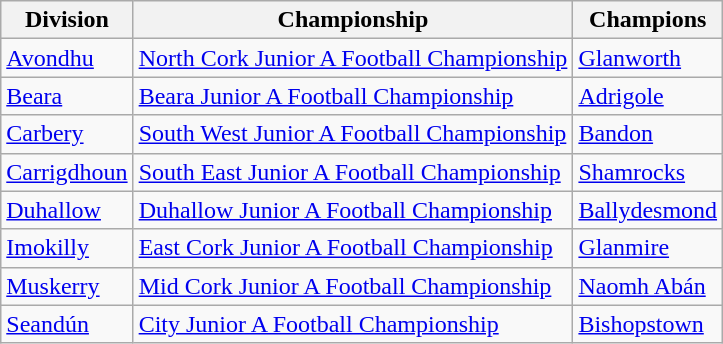<table class="wikitable">
<tr>
<th>Division</th>
<th>Championship</th>
<th>Champions</th>
</tr>
<tr>
<td><a href='#'>Avondhu</a></td>
<td><a href='#'>North Cork Junior A Football Championship</a></td>
<td><a href='#'>Glanworth</a></td>
</tr>
<tr>
<td><a href='#'>Beara</a></td>
<td><a href='#'>Beara Junior A Football Championship</a></td>
<td><a href='#'>Adrigole</a></td>
</tr>
<tr>
<td><a href='#'>Carbery</a></td>
<td><a href='#'>South West Junior A Football Championship</a></td>
<td><a href='#'>Bandon</a></td>
</tr>
<tr>
<td><a href='#'>Carrigdhoun</a></td>
<td><a href='#'>South East Junior A Football Championship</a></td>
<td><a href='#'>Shamrocks</a></td>
</tr>
<tr>
<td><a href='#'>Duhallow</a></td>
<td><a href='#'>Duhallow Junior A Football Championship</a></td>
<td><a href='#'>Ballydesmond</a></td>
</tr>
<tr>
<td><a href='#'>Imokilly</a></td>
<td><a href='#'>East Cork Junior A Football Championship</a></td>
<td><a href='#'>Glanmire</a></td>
</tr>
<tr>
<td><a href='#'>Muskerry</a></td>
<td><a href='#'>Mid Cork Junior A Football Championship</a></td>
<td><a href='#'>Naomh Abán</a></td>
</tr>
<tr>
<td><a href='#'>Seandún</a></td>
<td><a href='#'>City Junior A Football Championship</a></td>
<td><a href='#'>Bishopstown</a></td>
</tr>
</table>
